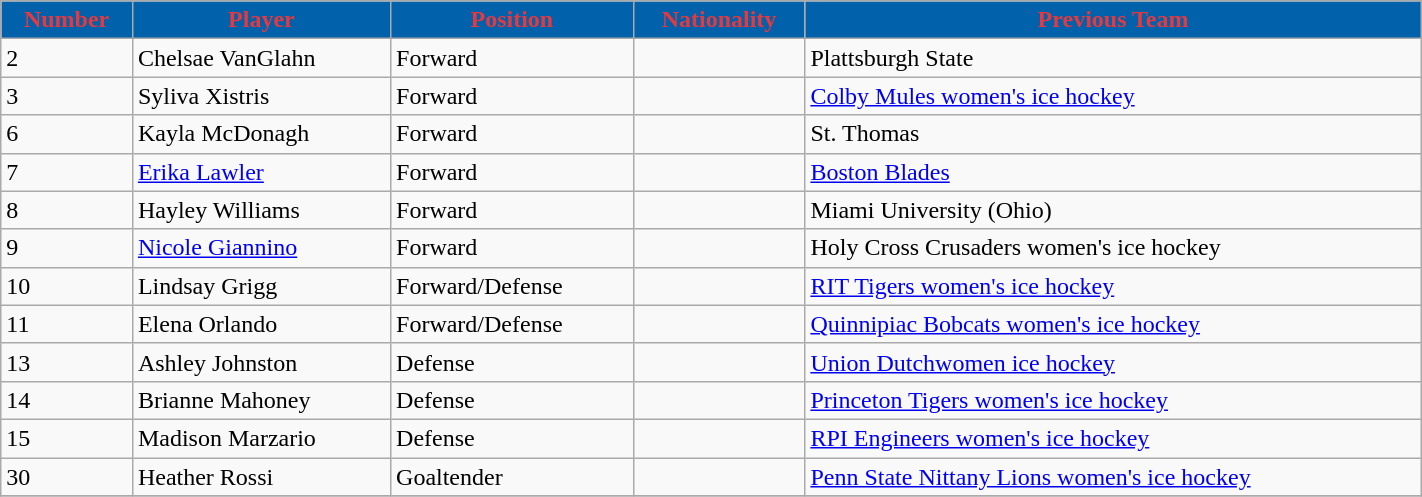<table class="wikitable" width="75%">
<tr align="center"  style="background:#0161AB; color:#E3393F;">
<td><strong>Number</strong></td>
<td><strong>Player</strong></td>
<td><strong>Position</strong></td>
<td><strong>Nationality</strong></td>
<td><strong>Previous Team</strong></td>
</tr>
<tr>
<td>2</td>
<td>Chelsae VanGlahn</td>
<td>Forward</td>
<td></td>
<td>Plattsburgh State</td>
</tr>
<tr>
<td>3</td>
<td>Syliva Xistris</td>
<td>Forward</td>
<td></td>
<td><a href='#'>Colby Mules women's ice hockey</a></td>
</tr>
<tr>
<td>6</td>
<td>Kayla McDonagh</td>
<td>Forward</td>
<td></td>
<td>St. Thomas</td>
</tr>
<tr>
<td>7</td>
<td><a href='#'>Erika Lawler</a></td>
<td>Forward</td>
<td></td>
<td><a href='#'>Boston Blades</a></td>
</tr>
<tr>
<td>8</td>
<td>Hayley Williams</td>
<td>Forward</td>
<td></td>
<td>Miami University (Ohio)</td>
</tr>
<tr>
<td>9</td>
<td><a href='#'>Nicole Giannino</a></td>
<td>Forward</td>
<td></td>
<td>Holy Cross Crusaders women's ice hockey</td>
</tr>
<tr>
<td>10</td>
<td>Lindsay Grigg</td>
<td>Forward/Defense</td>
<td></td>
<td><a href='#'>RIT Tigers women's ice hockey</a></td>
</tr>
<tr>
<td>11</td>
<td>Elena Orlando</td>
<td>Forward/Defense</td>
<td></td>
<td><a href='#'>Quinnipiac Bobcats women's ice hockey</a></td>
</tr>
<tr>
<td>13</td>
<td>Ashley Johnston</td>
<td>Defense</td>
<td></td>
<td><a href='#'>Union Dutchwomen ice hockey</a></td>
</tr>
<tr>
<td>14</td>
<td>Brianne Mahoney</td>
<td>Defense</td>
<td></td>
<td><a href='#'>Princeton Tigers women's ice hockey</a></td>
</tr>
<tr>
<td>15</td>
<td>Madison Marzario</td>
<td>Defense</td>
<td></td>
<td><a href='#'>RPI Engineers women's ice hockey</a></td>
</tr>
<tr>
<td>30</td>
<td>Heather Rossi</td>
<td>Goaltender</td>
<td></td>
<td><a href='#'>Penn State Nittany Lions women's ice hockey</a></td>
</tr>
<tr>
</tr>
</table>
